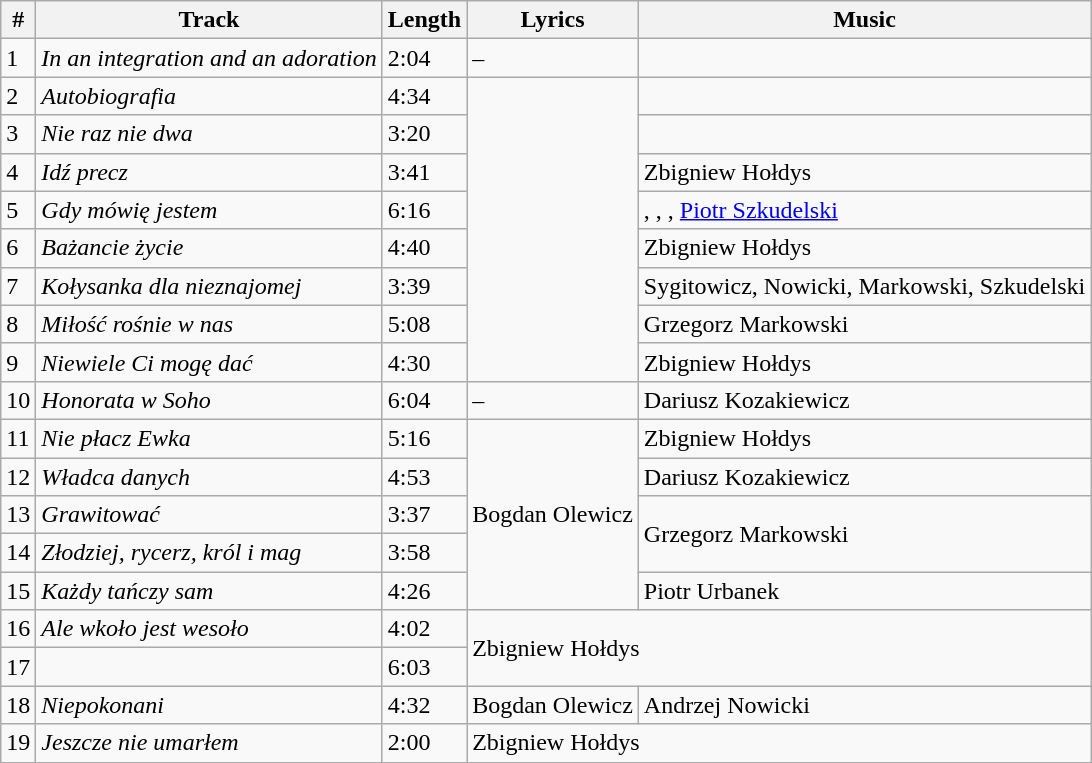<table class="wikitable">
<tr>
<th>#</th>
<th>Track</th>
<th>Length</th>
<th>Lyrics</th>
<th>Music</th>
</tr>
<tr>
<td>1</td>
<td><em>In an integration and an adoration</em></td>
<td>2:04</td>
<td>–</td>
<td></td>
</tr>
<tr>
<td>2</td>
<td><em>Autobiografia</em></td>
<td>4:34</td>
<td rowspan="8"></td>
<td></td>
</tr>
<tr>
<td>3</td>
<td><em>Nie raz nie dwa</em></td>
<td>3:20</td>
<td></td>
</tr>
<tr>
<td>4</td>
<td><em>Idź precz</em></td>
<td>3:41</td>
<td>Zbigniew Hołdys</td>
</tr>
<tr>
<td>5</td>
<td><em>Gdy mówię jestem</em></td>
<td>6:16</td>
<td>, , , <a href='#'>Piotr Szkudelski</a></td>
</tr>
<tr>
<td>6</td>
<td><em>Bażancie życie</em></td>
<td>4:40</td>
<td>Zbigniew Hołdys</td>
</tr>
<tr>
<td>7</td>
<td><em>Kołysanka dla nieznajomej</em></td>
<td>3:39</td>
<td>Sygitowicz, Nowicki, Markowski, Szkudelski</td>
</tr>
<tr>
<td>8</td>
<td><em>Miłość rośnie w nas</em></td>
<td>5:08</td>
<td>Grzegorz Markowski</td>
</tr>
<tr>
<td>9</td>
<td><em>Niewiele Ci mogę dać</em></td>
<td>4:30</td>
<td>Zbigniew Hołdys</td>
</tr>
<tr>
<td>10</td>
<td><em>Honorata w Soho</em></td>
<td>6:04</td>
<td>–</td>
<td>Dariusz Kozakiewicz</td>
</tr>
<tr>
<td>11</td>
<td><em>Nie płacz Ewka</em></td>
<td>5:16</td>
<td rowspan="5">Bogdan Olewicz</td>
<td>Zbigniew Hołdys</td>
</tr>
<tr>
<td>12</td>
<td><em>Władca danych</em></td>
<td>4:53</td>
<td>Dariusz Kozakiewicz</td>
</tr>
<tr>
<td>13</td>
<td><em>Grawitować</em></td>
<td>3:37</td>
<td rowspan="2">Grzegorz Markowski</td>
</tr>
<tr>
<td>14</td>
<td><em>Złodziej, rycerz, król i mag</em></td>
<td>3:58</td>
</tr>
<tr>
<td>15</td>
<td><em>Każdy tańczy sam</em></td>
<td>4:26</td>
<td>Piotr Urbanek</td>
</tr>
<tr>
<td>16</td>
<td><em>Ale wkoło jest wesoło</em></td>
<td>4:02</td>
<td colspan="2" rowspan="2">Zbigniew Hołdys</td>
</tr>
<tr>
<td>17</td>
<td><em></em></td>
<td>6:03</td>
</tr>
<tr>
<td>18</td>
<td><em>Niepokonani</em></td>
<td>4:32</td>
<td>Bogdan Olewicz</td>
<td>Andrzej Nowicki</td>
</tr>
<tr>
<td>19</td>
<td><em>Jeszcze nie umarłem</em></td>
<td>2:00</td>
<td colspan="2">Zbigniew Hołdys</td>
</tr>
</table>
